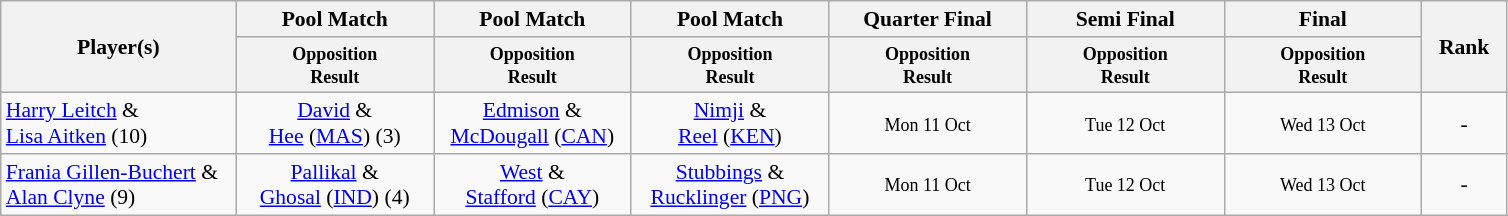<table class=wikitable style="font-size:90%">
<tr>
<th rowspan="2" width=150>Player(s)</th>
<th width=125>Pool Match</th>
<th width=125>Pool Match</th>
<th width=125>Pool Match</th>
<th width=125>Quarter Final</th>
<th width=125>Semi Final</th>
<th width=125>Final</th>
<th rowspan="2" width=50>Rank</th>
</tr>
<tr>
<th style="line-height:1em"><small>Opposition<br>Result</small></th>
<th style="line-height:1em"><small>Opposition<br>Result</small></th>
<th style="line-height:1em"><small>Opposition<br>Result</small></th>
<th style="line-height:1em"><small>Opposition<br>Result</small></th>
<th style="line-height:1em"><small>Opposition<br>Result</small></th>
<th style="line-height:1em"><small>Opposition<br>Result</small></th>
</tr>
<tr>
<td><a href='#'>Harry Leitch</a> &<br><a href='#'>Lisa Aitken</a> (10)</td>
<td align="center"> <a href='#'>David</a> &<br><a href='#'>Hee</a> (<a href='#'>MAS</a>) (3)</td>
<td align="center"> <a href='#'>Edmison</a> &<br><a href='#'>McDougall</a> (<a href='#'>CAN</a>)</td>
<td align="center"> <a href='#'>Nimji</a> &<br><a href='#'>Reel</a> (<a href='#'>KEN</a>)</td>
<td align="center"><small>Mon 11 Oct</small></td>
<td align="center"><small>Tue 12 Oct</small></td>
<td align="center"><small>Wed 13 Oct</small></td>
<td align="center">-</td>
</tr>
<tr>
<td><a href='#'>Frania Gillen-Buchert</a> &<br><a href='#'>Alan Clyne</a> (9)</td>
<td align="center"> <a href='#'>Pallikal</a> &<br><a href='#'>Ghosal</a> (<a href='#'>IND</a>) (4)</td>
<td align="center"> <a href='#'>West</a> &<br><a href='#'>Stafford</a> (<a href='#'>CAY</a>)</td>
<td align="center"> <a href='#'>Stubbings</a> &<br><a href='#'>Rucklinger</a> (<a href='#'>PNG</a>)</td>
<td align="center"><small>Mon 11 Oct</small></td>
<td align="center"><small>Tue 12 Oct</small></td>
<td align="center"><small>Wed 13 Oct</small></td>
<td align="center">-</td>
</tr>
</table>
